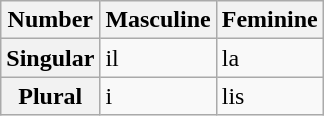<table class="wikitable">
<tr>
<th>Number</th>
<th>Masculine</th>
<th>Feminine</th>
</tr>
<tr>
<th>Singular</th>
<td>il</td>
<td>la</td>
</tr>
<tr>
<th>Plural</th>
<td>i</td>
<td>lis</td>
</tr>
</table>
